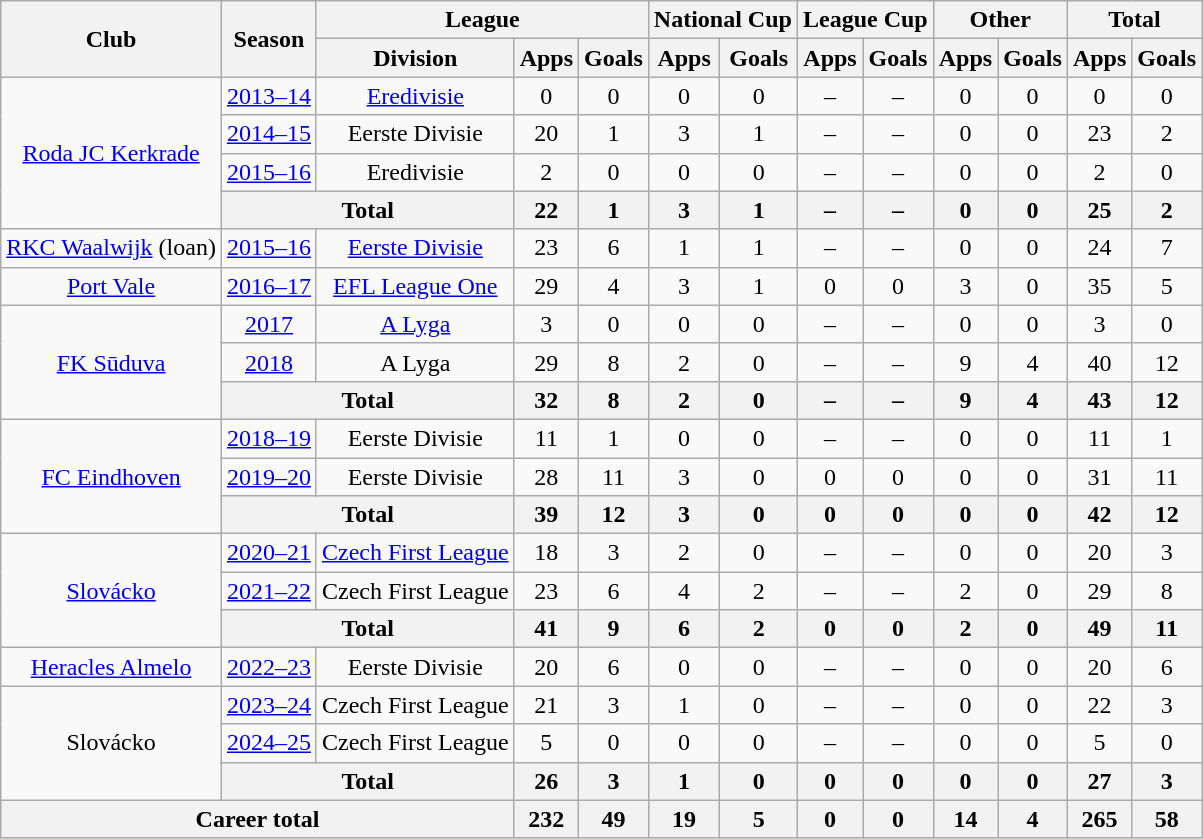<table class="wikitable" style="text-align:center">
<tr>
<th rowspan="2">Club</th>
<th rowspan="2">Season</th>
<th colspan="3">League</th>
<th colspan="2">National Cup</th>
<th colspan="2">League Cup</th>
<th colspan="2">Other</th>
<th colspan="2">Total</th>
</tr>
<tr>
<th>Division</th>
<th>Apps</th>
<th>Goals</th>
<th>Apps</th>
<th>Goals</th>
<th>Apps</th>
<th>Goals</th>
<th>Apps</th>
<th>Goals</th>
<th>Apps</th>
<th>Goals</th>
</tr>
<tr>
<td rowspan="4"><a href='#'>Roda JC Kerkrade</a></td>
<td><a href='#'>2013–14</a></td>
<td><a href='#'>Eredivisie</a></td>
<td>0</td>
<td>0</td>
<td>0</td>
<td>0</td>
<td>–</td>
<td>–</td>
<td>0</td>
<td>0</td>
<td>0</td>
<td>0</td>
</tr>
<tr>
<td><a href='#'>2014–15</a></td>
<td>Eerste Divisie</td>
<td>20</td>
<td>1</td>
<td>3</td>
<td>1</td>
<td>–</td>
<td>–</td>
<td>0</td>
<td>0</td>
<td>23</td>
<td>2</td>
</tr>
<tr>
<td><a href='#'>2015–16</a></td>
<td>Eredivisie</td>
<td>2</td>
<td>0</td>
<td>0</td>
<td>0</td>
<td>–</td>
<td>–</td>
<td>0</td>
<td>0</td>
<td>2</td>
<td>0</td>
</tr>
<tr>
<th colspan="2">Total</th>
<th>22</th>
<th>1</th>
<th>3</th>
<th>1</th>
<th>–</th>
<th>–</th>
<th>0</th>
<th>0</th>
<th>25</th>
<th>2</th>
</tr>
<tr>
<td><a href='#'>RKC Waalwijk</a> (loan)</td>
<td><a href='#'>2015–16</a></td>
<td><a href='#'>Eerste Divisie</a></td>
<td>23</td>
<td>6</td>
<td>1</td>
<td>1</td>
<td>–</td>
<td>–</td>
<td>0</td>
<td>0</td>
<td>24</td>
<td>7</td>
</tr>
<tr>
<td><a href='#'>Port Vale</a></td>
<td><a href='#'>2016–17</a></td>
<td><a href='#'>EFL League One</a></td>
<td>29</td>
<td>4</td>
<td>3</td>
<td>1</td>
<td>0</td>
<td>0</td>
<td>3</td>
<td>0</td>
<td>35</td>
<td>5</td>
</tr>
<tr>
<td rowspan="3"><a href='#'>FK Sūduva</a></td>
<td><a href='#'>2017</a></td>
<td><a href='#'>A Lyga</a></td>
<td>3</td>
<td>0</td>
<td>0</td>
<td>0</td>
<td>–</td>
<td>–</td>
<td>0</td>
<td>0</td>
<td>3</td>
<td>0</td>
</tr>
<tr>
<td><a href='#'>2018</a></td>
<td>A Lyga</td>
<td>29</td>
<td>8</td>
<td>2</td>
<td>0</td>
<td>–</td>
<td>–</td>
<td>9</td>
<td>4</td>
<td>40</td>
<td>12</td>
</tr>
<tr>
<th colspan="2">Total</th>
<th>32</th>
<th>8</th>
<th>2</th>
<th>0</th>
<th>–</th>
<th>–</th>
<th>9</th>
<th>4</th>
<th>43</th>
<th>12</th>
</tr>
<tr>
<td rowspan="3"><a href='#'>FC Eindhoven</a></td>
<td><a href='#'>2018–19</a></td>
<td>Eerste Divisie</td>
<td>11</td>
<td>1</td>
<td>0</td>
<td>0</td>
<td>–</td>
<td>–</td>
<td>0</td>
<td>0</td>
<td>11</td>
<td>1</td>
</tr>
<tr>
<td><a href='#'>2019–20</a></td>
<td>Eerste Divisie</td>
<td>28</td>
<td>11</td>
<td>3</td>
<td>0</td>
<td>0</td>
<td>0</td>
<td>0</td>
<td>0</td>
<td>31</td>
<td>11</td>
</tr>
<tr>
<th colspan="2">Total</th>
<th>39</th>
<th>12</th>
<th>3</th>
<th>0</th>
<th>0</th>
<th>0</th>
<th>0</th>
<th>0</th>
<th>42</th>
<th>12</th>
</tr>
<tr>
<td rowspan="3"><a href='#'>Slovácko</a></td>
<td><a href='#'>2020–21</a></td>
<td><a href='#'>Czech First League</a></td>
<td>18</td>
<td>3</td>
<td>2</td>
<td>0</td>
<td>–</td>
<td>–</td>
<td>0</td>
<td>0</td>
<td>20</td>
<td>3</td>
</tr>
<tr>
<td><a href='#'>2021–22</a></td>
<td>Czech First League</td>
<td>23</td>
<td>6</td>
<td>4</td>
<td>2</td>
<td>–</td>
<td>–</td>
<td>2</td>
<td>0</td>
<td>29</td>
<td>8</td>
</tr>
<tr>
<th colspan="2">Total</th>
<th>41</th>
<th>9</th>
<th>6</th>
<th>2</th>
<th>0</th>
<th>0</th>
<th>2</th>
<th>0</th>
<th>49</th>
<th>11</th>
</tr>
<tr>
<td><a href='#'>Heracles Almelo</a></td>
<td><a href='#'>2022–23</a></td>
<td>Eerste Divisie</td>
<td>20</td>
<td>6</td>
<td>0</td>
<td>0</td>
<td>–</td>
<td>–</td>
<td>0</td>
<td>0</td>
<td>20</td>
<td>6</td>
</tr>
<tr>
<td rowspan=3>Slovácko</td>
<td><a href='#'>2023–24</a></td>
<td>Czech First League</td>
<td>21</td>
<td>3</td>
<td>1</td>
<td>0</td>
<td>–</td>
<td>–</td>
<td>0</td>
<td>0</td>
<td>22</td>
<td>3</td>
</tr>
<tr>
<td><a href='#'>2024–25</a></td>
<td>Czech First League</td>
<td>5</td>
<td>0</td>
<td>0</td>
<td>0</td>
<td>–</td>
<td>–</td>
<td>0</td>
<td>0</td>
<td>5</td>
<td>0</td>
</tr>
<tr>
<th colspan="2">Total</th>
<th>26</th>
<th>3</th>
<th>1</th>
<th>0</th>
<th>0</th>
<th>0</th>
<th>0</th>
<th>0</th>
<th>27</th>
<th>3</th>
</tr>
<tr>
<th colspan="3">Career total</th>
<th>232</th>
<th>49</th>
<th>19</th>
<th>5</th>
<th>0</th>
<th>0</th>
<th>14</th>
<th>4</th>
<th>265</th>
<th>58</th>
</tr>
</table>
